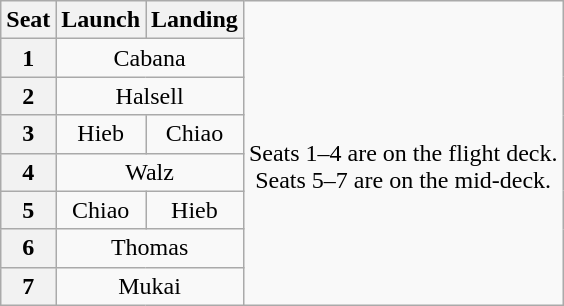<table class="wikitable" style="text-align:center">
<tr>
<th>Seat</th>
<th>Launch</th>
<th>Landing</th>
<td rowspan=8><br>Seats 1–4 are on the flight deck.<br>Seats 5–7 are on the mid-deck.</td>
</tr>
<tr>
<th>1</th>
<td colspan=2>Cabana</td>
</tr>
<tr>
<th>2</th>
<td colspan=2>Halsell</td>
</tr>
<tr>
<th>3</th>
<td>Hieb</td>
<td>Chiao</td>
</tr>
<tr>
<th>4</th>
<td colspan=2>Walz</td>
</tr>
<tr>
<th>5</th>
<td>Chiao</td>
<td>Hieb</td>
</tr>
<tr>
<th>6</th>
<td colspan=2>Thomas</td>
</tr>
<tr>
<th>7</th>
<td colspan=2>Mukai</td>
</tr>
</table>
